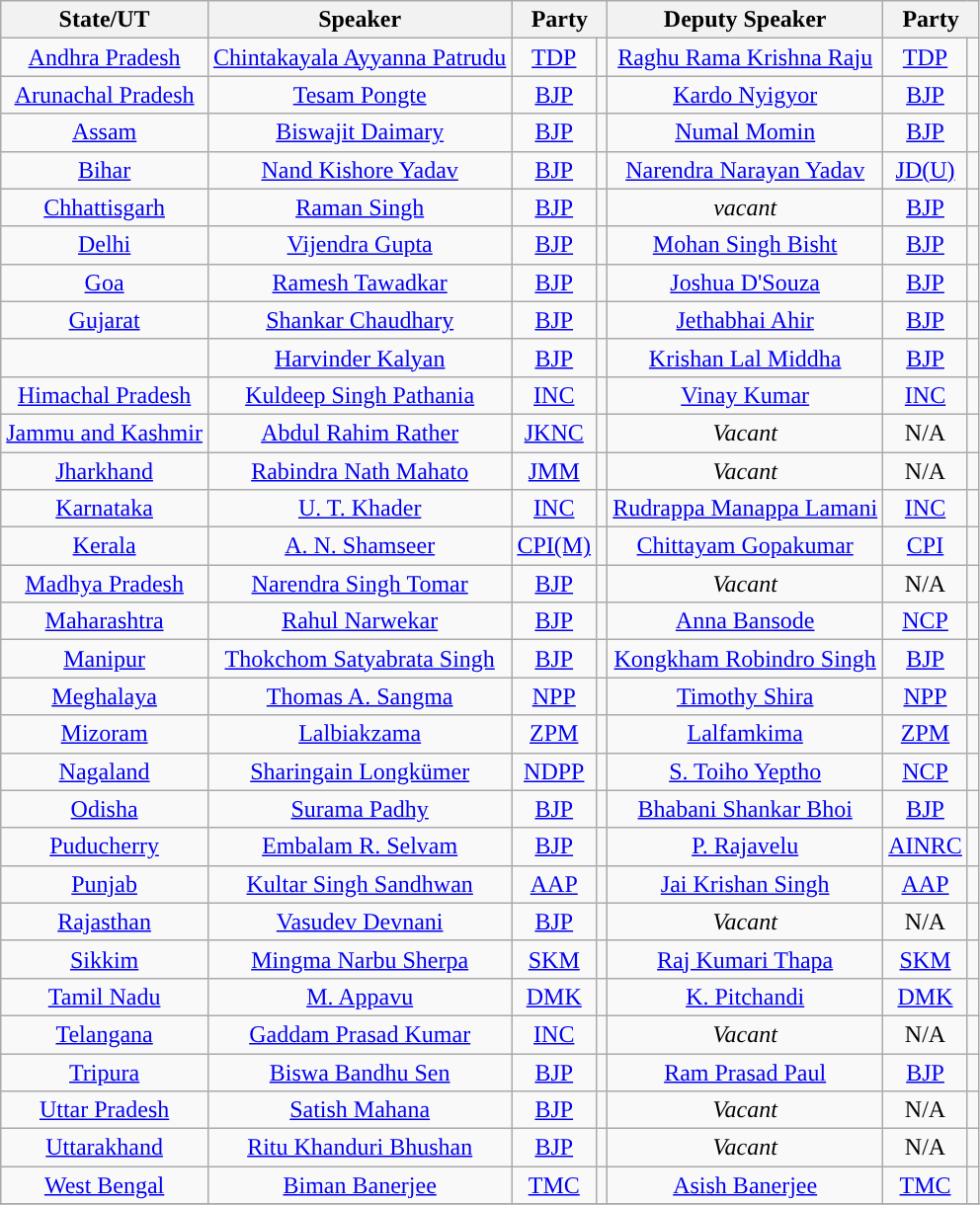<table class="wikitable" style="text-align:center;">
<tr>
<th>State/UT</th>
<th>Speaker</th>
<th colspan="2" scope="col">Party</th>
<th>Deputy Speaker</th>
<th colspan="2" scope="col">Party</th>
</tr>
<tr>
<td><a href='#'>Andhra Pradesh</a></td>
<td><a href='#'>Chintakayala Ayyanna Patrudu</a></td>
<td><a href='#'>TDP</a></td>
<td style="background-color: "></td>
<td><a href='#'>Raghu Rama Krishna Raju</a></td>
<td><a href='#'>TDP</a></td>
<td style="background-color: "></td>
</tr>
<tr>
<td><a href='#'>Arunachal Pradesh</a></td>
<td><a href='#'>Tesam Pongte</a></td>
<td><a href='#'>BJP</a></td>
<td style="background-color: "></td>
<td><a href='#'>Kardo Nyigyor</a></td>
<td><a href='#'>BJP</a></td>
<td style="background-color: "></td>
</tr>
<tr>
<td><a href='#'>Assam</a></td>
<td><a href='#'>Biswajit Daimary</a></td>
<td><a href='#'>BJP</a></td>
<td style="background-color: "></td>
<td><a href='#'>Numal Momin</a></td>
<td><a href='#'>BJP</a></td>
<td style="background-color: "></td>
</tr>
<tr>
<td><a href='#'>Bihar</a></td>
<td><a href='#'>Nand Kishore Yadav</a></td>
<td><a href='#'>BJP</a></td>
<td style="background-color: "></td>
<td><a href='#'>Narendra Narayan Yadav</a></td>
<td><a href='#'>JD(U)</a></td>
<td style="background-color: "></td>
</tr>
<tr>
<td><a href='#'>Chhattisgarh</a></td>
<td><a href='#'>Raman Singh</a></td>
<td><a href='#'>BJP</a></td>
<td style="background-color: "></td>
<td><em>vacant</em></td>
<td><a href='#'>BJP</a></td>
<td style="background-color: "></td>
</tr>
<tr>
<td><a href='#'>Delhi</a></td>
<td><a href='#'>Vijendra Gupta</a></td>
<td><a href='#'>BJP</a></td>
<td style="background-color: "></td>
<td><a href='#'>Mohan Singh Bisht</a></td>
<td><a href='#'>BJP</a></td>
<td style="background-color: "></td>
</tr>
<tr>
<td><a href='#'>Goa</a></td>
<td><a href='#'>Ramesh Tawadkar</a></td>
<td><a href='#'>BJP</a></td>
<td style="background-color: "></td>
<td><a href='#'>Joshua D'Souza</a></td>
<td><a href='#'>BJP</a></td>
<td style="background-color: "></td>
</tr>
<tr>
<td><a href='#'>Gujarat</a></td>
<td><a href='#'>Shankar Chaudhary</a></td>
<td><a href='#'>BJP</a></td>
<td style="background-color: "></td>
<td><a href='#'>Jethabhai Ahir</a></td>
<td><a href='#'>BJP</a></td>
<td style="background-color: "></td>
</tr>
<tr>
<td><a href='#'></a></td>
<td><a href='#'>Harvinder Kalyan</a></td>
<td><a href='#'>BJP</a></td>
<td style="background-color: "></td>
<td><a href='#'>Krishan Lal Middha</a></td>
<td><a href='#'>BJP</a></td>
<td style="background-color: "></td>
</tr>
<tr>
<td><a href='#'>Himachal Pradesh</a></td>
<td><a href='#'>Kuldeep Singh Pathania</a></td>
<td><a href='#'>INC</a></td>
<td style="background-color: "></td>
<td><a href='#'>Vinay Kumar</a></td>
<td><a href='#'>INC</a></td>
<td style="background-color: "></td>
</tr>
<tr>
<td><a href='#'>Jammu and Kashmir</a></td>
<td><a href='#'>Abdul Rahim Rather</a></td>
<td><a href='#'>JKNC</a></td>
<td style="background-color: "></td>
<td><em>Vacant</em></td>
<td>N/A</td>
<td style="background-color: "></td>
</tr>
<tr>
<td><a href='#'>Jharkhand</a></td>
<td><a href='#'>Rabindra Nath Mahato</a></td>
<td><a href='#'>JMM</a></td>
<td style="background-color: "></td>
<td><em>Vacant</em></td>
<td>N/A</td>
<td style="background-color: "></td>
</tr>
<tr>
<td><a href='#'>Karnataka</a></td>
<td><a href='#'>U. T. Khader</a></td>
<td><a href='#'>INC</a></td>
<td style="background-color:"></td>
<td><a href='#'>Rudrappa Manappa Lamani</a></td>
<td><a href='#'>INC</a></td>
<td style="background-color:"></td>
</tr>
<tr>
<td><a href='#'>Kerala</a></td>
<td><a href='#'>A. N. Shamseer</a></td>
<td><a href='#'>CPI(M)</a></td>
<td style="background-color: "></td>
<td><a href='#'>Chittayam Gopakumar</a></td>
<td><a href='#'>CPI</a></td>
<td style="background-color: "></td>
</tr>
<tr>
<td><a href='#'>Madhya Pradesh</a></td>
<td><a href='#'>Narendra Singh Tomar</a></td>
<td><a href='#'>BJP</a></td>
<td style="background-color: "></td>
<td><em>Vacant</em></td>
<td>N/A</td>
<td style="background-color: "></td>
</tr>
<tr>
<td><a href='#'>Maharashtra</a></td>
<td><a href='#'>Rahul Narwekar</a></td>
<td><a href='#'>BJP</a></td>
<td style="background-color: "></td>
<td><a href='#'>Anna Bansode</a></td>
<td><a href='#'>NCP</a></td>
<td style="background-color: "></td>
</tr>
<tr>
<td><a href='#'>Manipur</a></td>
<td><a href='#'>Thokchom Satyabrata Singh</a></td>
<td><a href='#'>BJP</a></td>
<td style="background-color: "></td>
<td><a href='#'>Kongkham Robindro Singh</a></td>
<td><a href='#'>BJP</a></td>
<td style="background-color: "></td>
</tr>
<tr>
<td><a href='#'>Meghalaya</a></td>
<td><a href='#'>Thomas A. Sangma</a></td>
<td><a href='#'>NPP</a></td>
<td style="background-color: "></td>
<td><a href='#'>Timothy Shira</a></td>
<td><a href='#'>NPP</a></td>
<td style="background-color: "></td>
</tr>
<tr>
<td><a href='#'>Mizoram</a></td>
<td><a href='#'>Lalbiakzama</a></td>
<td><a href='#'>ZPM</a></td>
<td style="background-color: "></td>
<td><a href='#'>Lalfamkima</a></td>
<td><a href='#'>ZPM</a></td>
<td style="background-color: "></td>
</tr>
<tr>
<td><a href='#'>Nagaland</a></td>
<td><a href='#'>Sharingain Longkümer</a></td>
<td><a href='#'>NDPP</a></td>
<td style="background-color: "></td>
<td><a href='#'>S. Toiho Yeptho</a></td>
<td><a href='#'>NCP</a></td>
<td style="background-color: "></td>
</tr>
<tr>
<td><a href='#'>Odisha</a></td>
<td><a href='#'>Surama Padhy</a></td>
<td><a href='#'>BJP</a></td>
<td style="background-color: "></td>
<td><a href='#'>Bhabani Shankar Bhoi</a></td>
<td><a href='#'>BJP</a></td>
<td style="background-color: "></td>
</tr>
<tr>
<td><a href='#'>Puducherry</a></td>
<td><a href='#'>Embalam R. Selvam</a></td>
<td><a href='#'>BJP</a></td>
<td style="background-color: "></td>
<td><a href='#'>P. Rajavelu</a></td>
<td><a href='#'>AINRC</a></td>
<td style="background-color: "></td>
</tr>
<tr>
<td><a href='#'>Punjab</a></td>
<td><a href='#'>Kultar Singh Sandhwan</a></td>
<td><a href='#'>AAP</a></td>
<td style="background-color: "></td>
<td><a href='#'>Jai Krishan Singh</a></td>
<td><a href='#'>AAP</a></td>
<td style="background-color: "></td>
</tr>
<tr>
<td><a href='#'>Rajasthan</a></td>
<td><a href='#'>Vasudev Devnani</a></td>
<td><a href='#'>BJP</a></td>
<td style="background-color: "></td>
<td><em>Vacant</em></td>
<td>N/A</td>
<td style="background-color: "></td>
</tr>
<tr>
<td><a href='#'>Sikkim</a></td>
<td><a href='#'>Mingma Narbu Sherpa</a></td>
<td><a href='#'>SKM</a></td>
<td style="background-color: "></td>
<td><a href='#'>Raj Kumari Thapa</a></td>
<td><a href='#'>SKM</a></td>
<td style="background-color: "></td>
</tr>
<tr>
<td><a href='#'>Tamil Nadu</a></td>
<td><a href='#'>M. Appavu</a></td>
<td><a href='#'>DMK</a></td>
<td style="background-color: "></td>
<td><a href='#'>K. Pitchandi</a></td>
<td><a href='#'>DMK</a></td>
<td style="background-color: "></td>
</tr>
<tr>
<td><a href='#'>Telangana</a></td>
<td><a href='#'>Gaddam Prasad Kumar</a></td>
<td><a href='#'>INC</a></td>
<td style="background-color: "></td>
<td><em>Vacant</em></td>
<td>N/A</td>
<td style="background-color: "></td>
</tr>
<tr>
<td><a href='#'>Tripura</a></td>
<td><a href='#'>Biswa Bandhu Sen</a></td>
<td><a href='#'>BJP</a></td>
<td style="background-color: "></td>
<td><a href='#'>Ram Prasad Paul</a></td>
<td><a href='#'>BJP</a></td>
<td style="background-color: "></td>
</tr>
<tr>
<td><a href='#'>Uttar Pradesh</a></td>
<td><a href='#'>Satish Mahana</a></td>
<td><a href='#'>BJP</a></td>
<td style="background-color: "></td>
<td><em>Vacant</em></td>
<td>N/A</td>
<td style="background-color: "></td>
</tr>
<tr>
<td><a href='#'>Uttarakhand</a></td>
<td><a href='#'>Ritu Khanduri Bhushan</a></td>
<td><a href='#'>BJP</a></td>
<td style="background-color: "></td>
<td><em>Vacant</em></td>
<td>N/A</td>
<td style="background-color: "></td>
</tr>
<tr>
<td><a href='#'>West Bengal</a></td>
<td><a href='#'>Biman Banerjee</a></td>
<td><a href='#'>TMC</a></td>
<td style="background-color: "></td>
<td><a href='#'>Asish Banerjee</a></td>
<td><a href='#'>TMC</a></td>
<td style="background-color: "></td>
</tr>
<tr>
</tr>
</table>
